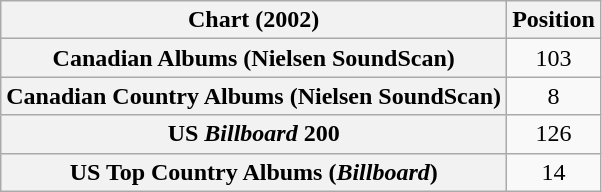<table class="wikitable sortable plainrowheaders" style="text-align:center">
<tr>
<th scope="col">Chart (2002)</th>
<th scope="col">Position</th>
</tr>
<tr>
<th scope="row">Canadian Albums (Nielsen SoundScan)</th>
<td>103</td>
</tr>
<tr>
<th scope="row">Canadian Country Albums (Nielsen SoundScan)</th>
<td>8</td>
</tr>
<tr>
<th scope="row">US <em>Billboard</em> 200</th>
<td>126</td>
</tr>
<tr>
<th scope="row">US Top Country Albums (<em>Billboard</em>)</th>
<td>14</td>
</tr>
</table>
